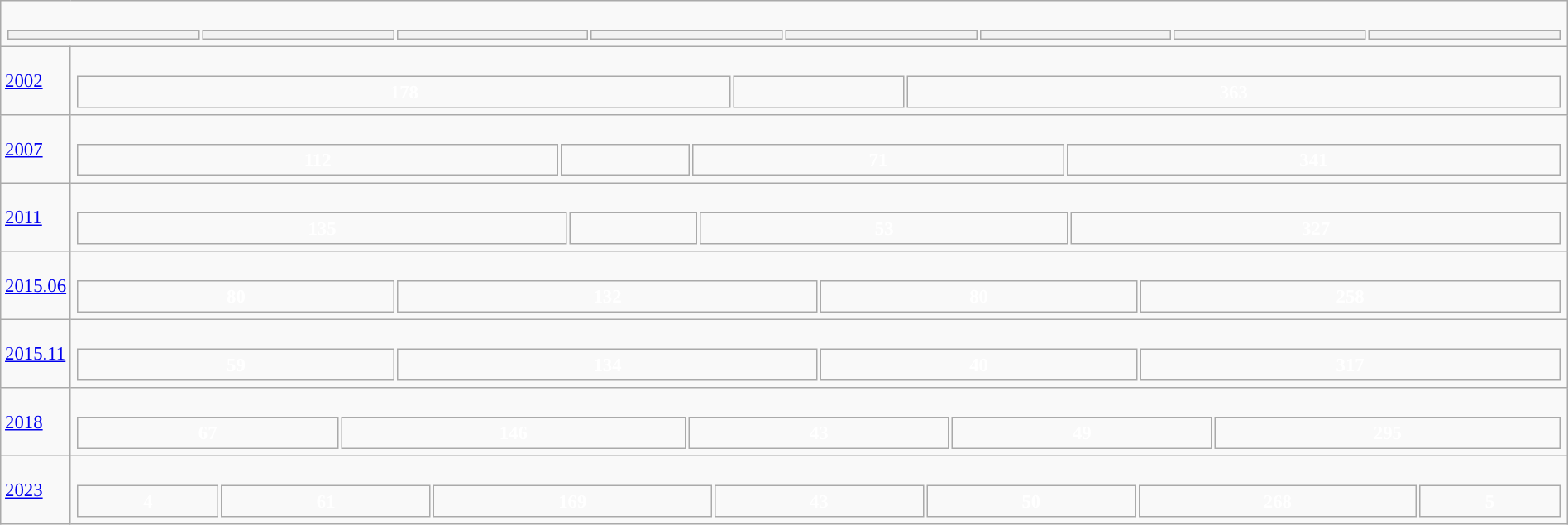<table class="wikitable" width="100%" style="border:solid #000000 1px;font-size:95%;">
<tr>
<td colspan="2"><br><table width="100%" style="font-size:90%;">
<tr>
<th></th>
<th></th>
<th></th>
<th></th>
<th></th>
<th></th>
<th></th>
<th></th>
</tr>
</table>
</td>
</tr>
<tr>
<td width="40"><a href='#'>2002</a></td>
<td><br><table style="width:100%; text-align:center; font-weight:bold; color:white;">
<tr>
<td style="background-color: ">178</td>
<td style="background-color: "></td>
<td style="background-color: ">363</td>
</tr>
</table>
</td>
</tr>
<tr>
<td><a href='#'>2007</a></td>
<td><br><table style="width:100%; text-align:center; font-weight:bold; color:white;">
<tr>
<td style="background-color: ">112</td>
<td style="background-color: "></td>
<td style="background-color: ">71</td>
<td style="background-color: ">341</td>
</tr>
</table>
</td>
</tr>
<tr>
<td><a href='#'>2011</a></td>
<td><br><table style="width:100%; text-align:center; font-weight:bold; color:white;">
<tr>
<td style="background-color: ">135</td>
<td style="background-color: "></td>
<td style="background-color: ">53</td>
<td style="background-color: ">327</td>
</tr>
</table>
</td>
</tr>
<tr>
<td><a href='#'>2015.06</a></td>
<td><br><table style="width:100%; text-align:center; font-weight:bold; color:white;">
<tr>
<td style="background-color: ">80</td>
<td style="background-color: ">132</td>
<td style="background-color: ">80</td>
<td style="background-color: ">258</td>
</tr>
</table>
</td>
</tr>
<tr>
<td><a href='#'>2015.11</a></td>
<td><br><table style="width:100%; text-align:center; font-weight:bold; color:white;">
<tr>
<td style="background-color: ">59</td>
<td style="background-color: ">134</td>
<td style="background-color: ">40</td>
<td style="background-color: ">317</td>
</tr>
</table>
</td>
</tr>
<tr>
<td><a href='#'>2018</a></td>
<td><br><table style="width:100%; text-align:center; font-weight:bold; color:white;">
<tr>
<td style="background-color: ">67</td>
<td style="background-color: ">146</td>
<td style="background-color: ">43</td>
<td style="background-color: ">49</td>
<td style="background-color: ">295</td>
</tr>
</table>
</td>
</tr>
<tr>
<td><a href='#'>2023</a></td>
<td><br><table style="width:100%; text-align:center; font-weight:bold; color:white;">
<tr>
<td style="background-color: ">4</td>
<td style="background-color: ">61</td>
<td style="background-color: ">169</td>
<td style="background-color: ">43</td>
<td style="background-color: ">50</td>
<td style="background-color: ">268</td>
<td style="background-color: ">5</td>
</tr>
</table>
</td>
</tr>
</table>
